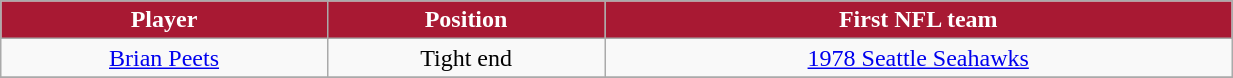<table class="wikitable" width="65%">
<tr align="center"  style="background:#A81933;color:#FFFFFF;">
<td><strong>Player</strong></td>
<td><strong>Position</strong></td>
<td><strong>First NFL team</strong></td>
</tr>
<tr align="center" bgcolor="">
<td><a href='#'>Brian Peets</a></td>
<td>Tight end</td>
<td><a href='#'>1978 Seattle Seahawks</a></td>
</tr>
<tr align="center" bgcolor="">
</tr>
</table>
